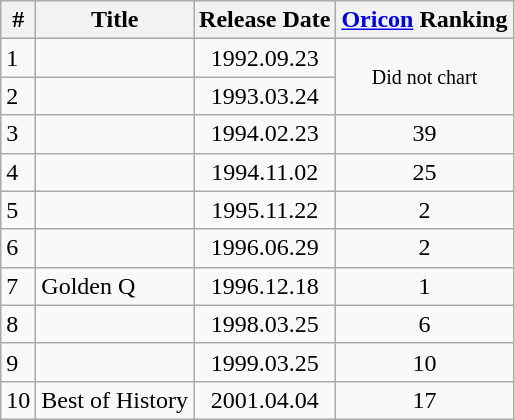<table class="wikitable">
<tr>
<th>#</th>
<th>Title</th>
<th>Release Date</th>
<th><a href='#'>Oricon</a> Ranking</th>
</tr>
<tr>
<td>1</td>
<td></td>
<td align="center">1992.09.23</td>
<td align="center" rowspan="2"><small>Did not chart</small></td>
</tr>
<tr>
<td>2</td>
<td></td>
<td align="center">1993.03.24</td>
</tr>
<tr>
<td>3</td>
<td></td>
<td align="center">1994.02.23</td>
<td align="center">39</td>
</tr>
<tr>
<td>4</td>
<td></td>
<td align="center">1994.11.02</td>
<td align="center">25</td>
</tr>
<tr>
<td>5</td>
<td></td>
<td align="center">1995.11.22</td>
<td align="center">2</td>
</tr>
<tr>
<td>6</td>
<td></td>
<td align="center">1996.06.29</td>
<td align="center">2</td>
</tr>
<tr>
<td>7</td>
<td>Golden Q</td>
<td align="center">1996.12.18</td>
<td align="center">1</td>
</tr>
<tr>
<td>8</td>
<td></td>
<td align="center">1998.03.25</td>
<td align="center">6</td>
</tr>
<tr>
<td>9</td>
<td></td>
<td align="center">1999.03.25</td>
<td align="center">10</td>
</tr>
<tr>
<td>10</td>
<td>Best of History</td>
<td align="center">2001.04.04</td>
<td align="center">17</td>
</tr>
</table>
